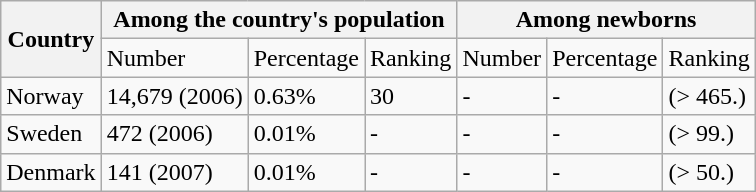<table class="wikitable">
<tr>
<th rowspan="2">Country</th>
<th colspan="3">Among the country's population</th>
<th colspan="3">Among newborns</th>
</tr>
<tr>
<td>Number</td>
<td>Percentage</td>
<td>Ranking</td>
<td>Number</td>
<td>Percentage</td>
<td>Ranking</td>
</tr>
<tr>
<td>Norway</td>
<td>14,679 (2006)</td>
<td>0.63%</td>
<td>30</td>
<td>-</td>
<td>-</td>
<td>(> 465.)</td>
</tr>
<tr>
<td>Sweden</td>
<td>472 (2006)</td>
<td>0.01%</td>
<td>-</td>
<td>-</td>
<td>-</td>
<td>(> 99.)</td>
</tr>
<tr>
<td>Denmark</td>
<td>141 (2007)</td>
<td>0.01%</td>
<td>-</td>
<td>-</td>
<td>-</td>
<td>(> 50.)</td>
</tr>
</table>
